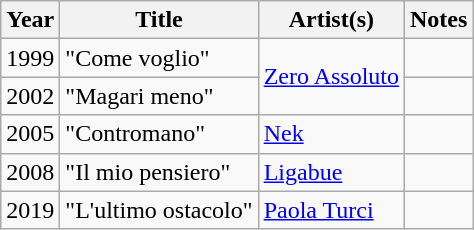<table class="wikitable plainrowheaders sortable">
<tr>
<th scope="col">Year</th>
<th scope="col">Title</th>
<th scope="col">Artist(s)</th>
<th scope="col" class="unsortable">Notes</th>
</tr>
<tr>
<td>1999</td>
<td>"Come voglio"</td>
<td rowspan="2"><a href='#'>Zero Assoluto</a></td>
<td></td>
</tr>
<tr>
<td>2002</td>
<td>"Magari meno"</td>
<td></td>
</tr>
<tr>
<td>2005</td>
<td>"Contromano"</td>
<td><a href='#'>Nek</a></td>
<td></td>
</tr>
<tr>
<td>2008</td>
<td>"Il mio pensiero"</td>
<td><a href='#'>Ligabue</a></td>
<td></td>
</tr>
<tr>
<td>2019</td>
<td>"L'ultimo ostacolo"</td>
<td><a href='#'>Paola Turci</a></td>
<td></td>
</tr>
</table>
